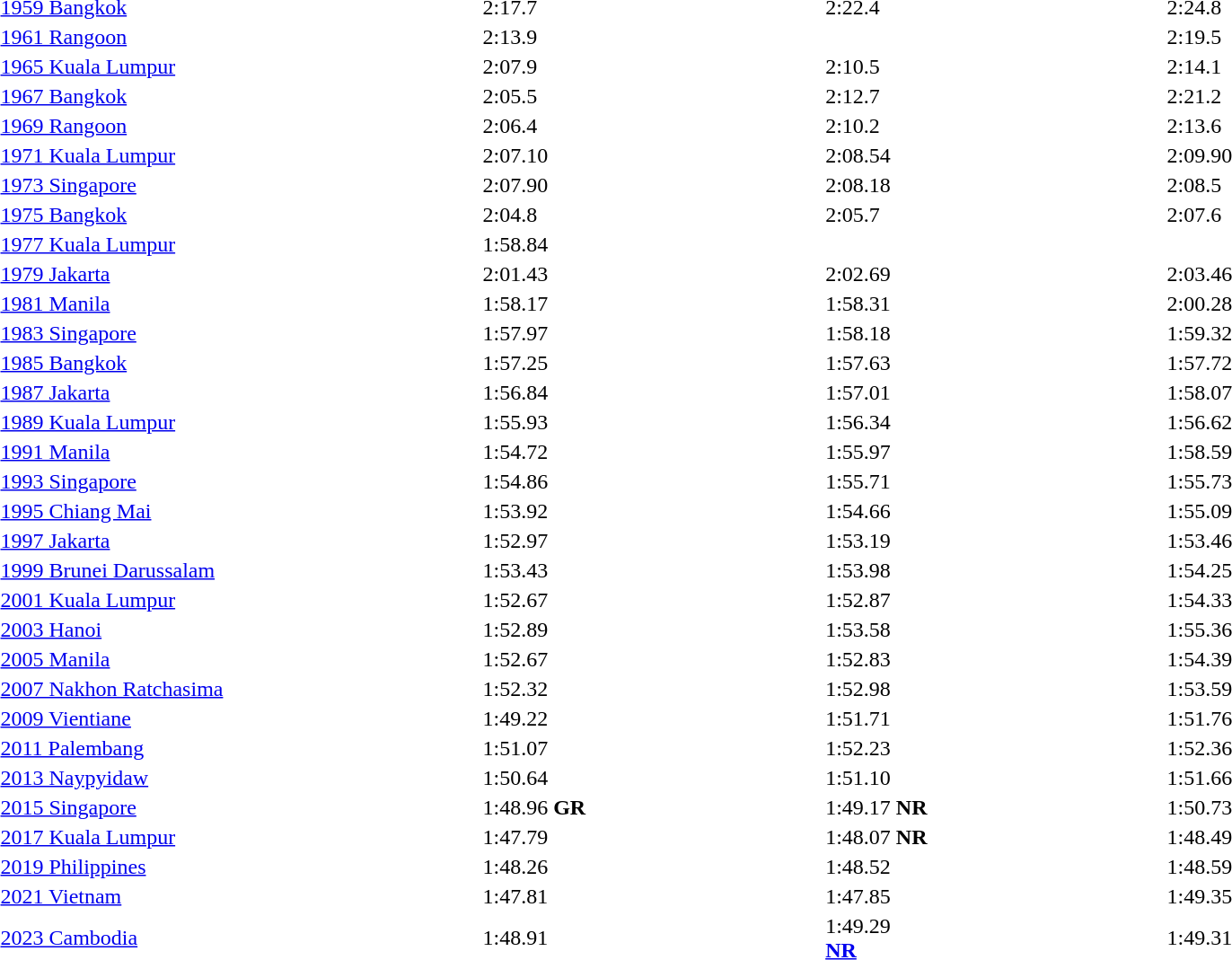<table>
<tr>
<td width=180><a href='#'>1959 Bangkok</a> <br> </td>
<td width=170></td>
<td>2:17.7</td>
<td width=170></td>
<td>2:22.4</td>
<td width=170></td>
<td>2:24.8</td>
</tr>
<tr>
<td><a href='#'>1961 Rangoon</a> <br> </td>
<td></td>
<td>2:13.9</td>
<td></td>
<td></td>
<td></td>
<td>2:19.5</td>
</tr>
<tr>
<td><a href='#'>1965 Kuala Lumpur</a> <br> </td>
<td></td>
<td>2:07.9</td>
<td></td>
<td>2:10.5</td>
<td></td>
<td>2:14.1</td>
</tr>
<tr>
<td><a href='#'>1967 Bangkok</a> <br> </td>
<td></td>
<td>2:05.5</td>
<td></td>
<td>2:12.7</td>
<td></td>
<td>2:21.2</td>
</tr>
<tr>
<td><a href='#'>1969 Rangoon</a> <br> </td>
<td></td>
<td>2:06.4</td>
<td></td>
<td>2:10.2</td>
<td></td>
<td>2:13.6</td>
</tr>
<tr>
<td><a href='#'>1971 Kuala Lumpur</a> <br> </td>
<td></td>
<td>2:07.10</td>
<td></td>
<td>2:08.54</td>
<td></td>
<td>2:09.90</td>
</tr>
<tr>
<td><a href='#'>1973 Singapore</a> <br> </td>
<td></td>
<td>2:07.90</td>
<td></td>
<td>2:08.18</td>
<td></td>
<td>2:08.5</td>
</tr>
<tr>
<td><a href='#'>1975 Bangkok</a> <br> </td>
<td></td>
<td>2:04.8</td>
<td></td>
<td>2:05.7</td>
<td></td>
<td>2:07.6</td>
</tr>
<tr>
<td><a href='#'>1977 Kuala Lumpur</a> <br> </td>
<td></td>
<td>1:58.84</td>
<td></td>
<td></td>
<td></td>
<td></td>
</tr>
<tr>
<td><a href='#'>1979 Jakarta</a> <br> </td>
<td></td>
<td>2:01.43</td>
<td></td>
<td>2:02.69</td>
<td></td>
<td>2:03.46</td>
</tr>
<tr>
<td><a href='#'>1981 Manila</a> <br> </td>
<td></td>
<td>1:58.17</td>
<td></td>
<td>1:58.31</td>
<td></td>
<td>2:00.28</td>
</tr>
<tr>
<td><a href='#'>1983 Singapore</a> <br> </td>
<td></td>
<td>1:57.97</td>
<td></td>
<td>1:58.18</td>
<td></td>
<td>1:59.32</td>
</tr>
<tr>
<td><a href='#'>1985 Bangkok</a> <br> </td>
<td></td>
<td>1:57.25</td>
<td></td>
<td>1:57.63</td>
<td></td>
<td>1:57.72</td>
</tr>
<tr>
<td><a href='#'>1987 Jakarta</a> <br> </td>
<td></td>
<td>1:56.84</td>
<td></td>
<td>1:57.01</td>
<td></td>
<td>1:58.07</td>
</tr>
<tr>
<td><a href='#'>1989 Kuala Lumpur</a> <br> </td>
<td></td>
<td>1:55.93</td>
<td></td>
<td>1:56.34</td>
<td></td>
<td>1:56.62</td>
</tr>
<tr>
<td><a href='#'>1991 Manila</a> <br> </td>
<td></td>
<td>1:54.72</td>
<td></td>
<td>1:55.97</td>
<td></td>
<td>1:58.59</td>
</tr>
<tr>
<td><a href='#'>1993 Singapore</a> <br> </td>
<td></td>
<td>1:54.86</td>
<td></td>
<td>1:55.71</td>
<td></td>
<td>1:55.73</td>
</tr>
<tr>
<td><a href='#'>1995 Chiang Mai</a> <br> </td>
<td></td>
<td>1:53.92</td>
<td></td>
<td>1:54.66</td>
<td></td>
<td>1:55.09</td>
</tr>
<tr>
<td><a href='#'>1997 Jakarta</a> <br> </td>
<td></td>
<td>1:52.97</td>
<td></td>
<td>1:53.19</td>
<td></td>
<td>1:53.46</td>
</tr>
<tr>
<td><a href='#'>1999 Brunei Darussalam</a> <br> </td>
<td></td>
<td>1:53.43</td>
<td></td>
<td>1:53.98</td>
<td></td>
<td>1:54.25</td>
</tr>
<tr>
<td><a href='#'>2001 Kuala Lumpur</a> <br> </td>
<td></td>
<td>1:52.67</td>
<td></td>
<td>1:52.87</td>
<td></td>
<td>1:54.33</td>
</tr>
<tr>
<td><a href='#'>2003 Hanoi</a> <br> </td>
<td></td>
<td>1:52.89</td>
<td></td>
<td>1:53.58</td>
<td></td>
<td>1:55.36</td>
</tr>
<tr>
<td><a href='#'>2005 Manila</a> <br> </td>
<td></td>
<td>1:52.67</td>
<td></td>
<td>1:52.83</td>
<td></td>
<td>1:54.39</td>
</tr>
<tr>
<td><a href='#'>2007 Nakhon Ratchasima</a> <br> </td>
<td></td>
<td>1:52.32</td>
<td></td>
<td>1:52.98</td>
<td></td>
<td>1:53.59</td>
</tr>
<tr>
<td><a href='#'>2009 Vientiane</a> <br> </td>
<td></td>
<td>1:49.22</td>
<td></td>
<td>1:51.71</td>
<td></td>
<td>1:51.76</td>
</tr>
<tr>
<td><a href='#'>2011 Palembang</a> <br> </td>
<td></td>
<td>1:51.07</td>
<td></td>
<td>1:52.23</td>
<td></td>
<td>1:52.36</td>
</tr>
<tr>
<td><a href='#'>2013 Naypyidaw</a> <br> </td>
<td></td>
<td>1:50.64</td>
<td></td>
<td>1:51.10</td>
<td></td>
<td>1:51.66</td>
</tr>
<tr>
<td><a href='#'>2015 Singapore</a> <br> </td>
<td></td>
<td>1:48.96 <strong>GR</strong></td>
<td></td>
<td>1:49.17 <strong>NR</strong></td>
<td></td>
<td>1:50.73</td>
</tr>
<tr>
<td><a href='#'>2017 Kuala Lumpur</a> <br> </td>
<td></td>
<td>1:47.79</td>
<td></td>
<td>1:48.07 <strong>NR</strong></td>
<td></td>
<td>1:48.49</td>
</tr>
<tr>
<td><a href='#'>2019 Philippines</a> <br> </td>
<td></td>
<td>1:48.26</td>
<td></td>
<td>1:48.52</td>
<td></td>
<td>1:48.59</td>
</tr>
<tr>
<td><a href='#'>2021 Vietnam</a> <br> </td>
<td></td>
<td>1:47.81</td>
<td></td>
<td>1:47.85</td>
<td></td>
<td>1:49.35</td>
</tr>
<tr>
<td><a href='#'>2023 Cambodia</a> <br> </td>
<td></td>
<td>1:48.91</td>
<td></td>
<td>1:49.29 <br> <strong><a href='#'>NR</a></strong></td>
<td></td>
<td>1:49.31</td>
</tr>
</table>
